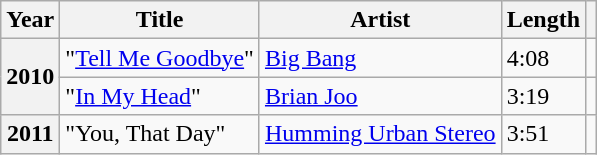<table class="wikitable plainrowheaders sortable">
<tr>
<th scope="col">Year</th>
<th scope="col">Title</th>
<th scope="col">Artist</th>
<th scope="col">Length</th>
<th scope="col" class="unsortable"></th>
</tr>
<tr>
<th scope="row" rowspan="2">2010</th>
<td>"<a href='#'>Tell Me Goodbye</a>"</td>
<td><a href='#'>Big Bang</a></td>
<td>4:08</td>
<td style="text-align:center"></td>
</tr>
<tr>
<td>"<a href='#'>In My Head</a>"</td>
<td><a href='#'>Brian Joo</a></td>
<td>3:19</td>
<td style="text-align:center"></td>
</tr>
<tr>
<th scope="row">2011</th>
<td>"You, That Day"</td>
<td><a href='#'>Humming Urban Stereo</a></td>
<td>3:51</td>
<td></td>
</tr>
</table>
